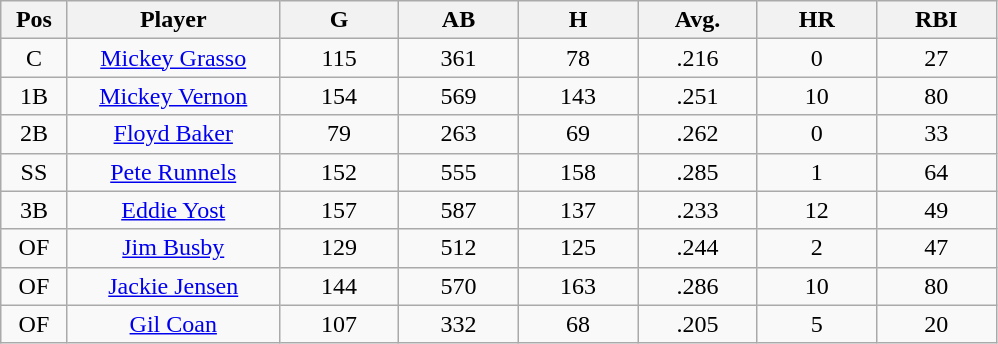<table class="wikitable sortable">
<tr>
<th bgcolor="#DDDDFF" width="5%">Pos</th>
<th bgcolor="#DDDDFF" width="16%">Player</th>
<th bgcolor="#DDDDFF" width="9%">G</th>
<th bgcolor="#DDDDFF" width="9%">AB</th>
<th bgcolor="#DDDDFF" width="9%">H</th>
<th bgcolor="#DDDDFF" width="9%">Avg.</th>
<th bgcolor="#DDDDFF" width="9%">HR</th>
<th bgcolor="#DDDDFF" width="9%">RBI</th>
</tr>
<tr align="center">
<td>C</td>
<td><a href='#'>Mickey Grasso</a></td>
<td>115</td>
<td>361</td>
<td>78</td>
<td>.216</td>
<td>0</td>
<td>27</td>
</tr>
<tr align="center">
<td>1B</td>
<td><a href='#'>Mickey Vernon</a></td>
<td>154</td>
<td>569</td>
<td>143</td>
<td>.251</td>
<td>10</td>
<td>80</td>
</tr>
<tr align="center">
<td>2B</td>
<td><a href='#'>Floyd Baker</a></td>
<td>79</td>
<td>263</td>
<td>69</td>
<td>.262</td>
<td>0</td>
<td>33</td>
</tr>
<tr align="center">
<td>SS</td>
<td><a href='#'>Pete Runnels</a></td>
<td>152</td>
<td>555</td>
<td>158</td>
<td>.285</td>
<td>1</td>
<td>64</td>
</tr>
<tr align="center">
<td>3B</td>
<td><a href='#'>Eddie Yost</a></td>
<td>157</td>
<td>587</td>
<td>137</td>
<td>.233</td>
<td>12</td>
<td>49</td>
</tr>
<tr align="center">
<td>OF</td>
<td><a href='#'>Jim Busby</a></td>
<td>129</td>
<td>512</td>
<td>125</td>
<td>.244</td>
<td>2</td>
<td>47</td>
</tr>
<tr align="center">
<td>OF</td>
<td><a href='#'>Jackie Jensen</a></td>
<td>144</td>
<td>570</td>
<td>163</td>
<td>.286</td>
<td>10</td>
<td>80</td>
</tr>
<tr align="center">
<td>OF</td>
<td><a href='#'>Gil Coan</a></td>
<td>107</td>
<td>332</td>
<td>68</td>
<td>.205</td>
<td>5</td>
<td>20</td>
</tr>
</table>
